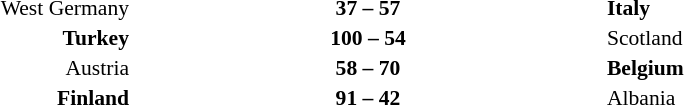<table width=75% cellspacing=1>
<tr>
<th width=25%></th>
<th width=25%></th>
<th width=25%></th>
</tr>
<tr style=font-size:90%>
<td align=right>West Germany</td>
<td align=center><strong>37 – 57</strong></td>
<td><strong>Italy</strong></td>
</tr>
<tr style=font-size:90%>
<td align=right><strong>Turkey</strong></td>
<td align=center><strong>100 – 54</strong></td>
<td>Scotland</td>
</tr>
<tr style=font-size:90%>
<td align=right>Austria</td>
<td align=center><strong>58 – 70</strong></td>
<td><strong>Belgium</strong></td>
</tr>
<tr style=font-size:90%>
<td align=right><strong>Finland</strong></td>
<td align=center><strong>91 – 42</strong></td>
<td>Albania</td>
</tr>
</table>
